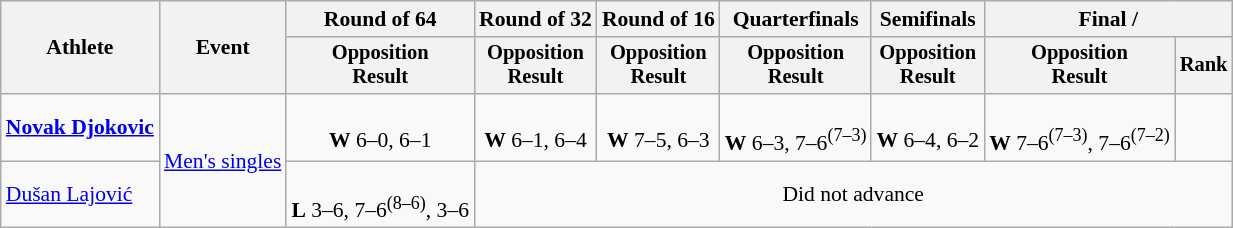<table class="wikitable" style="font-size:90%;">
<tr>
<th rowspan=2>Athlete</th>
<th rowspan=2>Event</th>
<th>Round of 64</th>
<th>Round of 32</th>
<th>Round of 16</th>
<th>Quarterfinals</th>
<th>Semifinals</th>
<th colspan=2>Final / </th>
</tr>
<tr style="font-size:95%">
<th>Opposition<br>Result</th>
<th>Opposition<br>Result</th>
<th>Opposition<br>Result</th>
<th>Opposition<br>Result</th>
<th>Opposition<br>Result</th>
<th>Opposition<br>Result</th>
<th>Rank</th>
</tr>
<tr align=center>
<td align=left><strong><a href='#'>Novak Djokovic</a></strong></td>
<td align=left rowspan=2><a href='#'>Men's singles</a></td>
<td><br><strong>W</strong> 6–0, 6–1</td>
<td><br><strong>W</strong> 6–1, 6–4</td>
<td><br><strong>W</strong> 7–5, 6–3</td>
<td><br><strong>W</strong> 6–3, 7–6<sup>(7–3)</sup></td>
<td><br><strong>W</strong> 6–4, 6–2</td>
<td><br><strong>W</strong> 7–6<sup>(7–3)</sup>, 7–6<sup>(7–2)</sup></td>
<td></td>
</tr>
<tr align=center>
<td align=left><a href='#'>Dušan Lajović</a></td>
<td><br><strong>L</strong> 3–6, 7–6<sup>(8–6)</sup>, 3–6</td>
<td colspan=6>Did not advance</td>
</tr>
</table>
